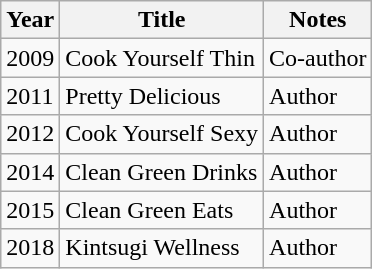<table class="wikitable">
<tr>
<th>Year</th>
<th>Title</th>
<th>Notes</th>
</tr>
<tr>
<td>2009</td>
<td>Cook Yourself Thin</td>
<td>Co-author</td>
</tr>
<tr>
<td>2011</td>
<td>Pretty Delicious</td>
<td>Author</td>
</tr>
<tr>
<td>2012</td>
<td>Cook Yourself Sexy</td>
<td>Author</td>
</tr>
<tr>
<td>2014</td>
<td>Clean Green Drinks</td>
<td>Author</td>
</tr>
<tr>
<td>2015</td>
<td>Clean Green Eats</td>
<td>Author</td>
</tr>
<tr>
<td>2018</td>
<td>Kintsugi Wellness</td>
<td>Author</td>
</tr>
</table>
